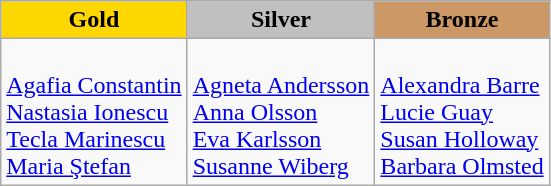<table class=wikitable>
<tr>
<td align=center bgcolor=gold> <strong>Gold</strong></td>
<td align=center bgcolor=silver> <strong>Silver</strong></td>
<td align=center bgcolor=cc9966> <strong>Bronze</strong></td>
</tr>
<tr>
<td><br><a href='#'>Agafia Constantin</a><br><a href='#'>Nastasia Ionescu</a><br><a href='#'>Tecla Marinescu</a><br><a href='#'>Maria Ştefan</a></td>
<td><br><a href='#'>Agneta Andersson</a><br><a href='#'>Anna Olsson</a><br><a href='#'>Eva Karlsson</a><br><a href='#'>Susanne Wiberg</a></td>
<td><br><a href='#'>Alexandra Barre</a><br><a href='#'>Lucie Guay</a><br><a href='#'>Susan Holloway</a><br><a href='#'>Barbara Olmsted</a></td>
</tr>
</table>
